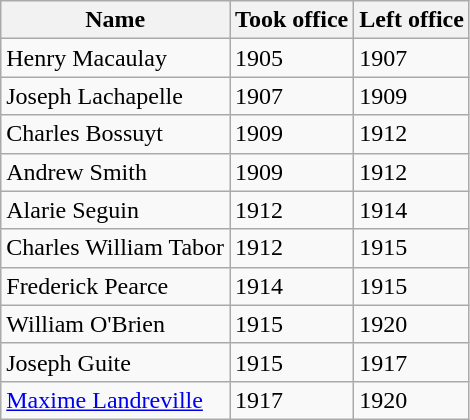<table class="wikitable">
<tr>
<th>Name</th>
<th>Took office</th>
<th>Left office</th>
</tr>
<tr>
<td>Henry Macaulay</td>
<td>1905</td>
<td>1907</td>
</tr>
<tr>
<td>Joseph Lachapelle</td>
<td>1907</td>
<td>1909</td>
</tr>
<tr>
<td>Charles Bossuyt</td>
<td>1909</td>
<td>1912</td>
</tr>
<tr>
<td>Andrew Smith</td>
<td>1909</td>
<td>1912</td>
</tr>
<tr>
<td>Alarie Seguin</td>
<td>1912</td>
<td>1914</td>
</tr>
<tr>
<td>Charles William Tabor</td>
<td>1912</td>
<td>1915</td>
</tr>
<tr>
<td>Frederick Pearce</td>
<td>1914</td>
<td>1915</td>
</tr>
<tr>
<td>William O'Brien</td>
<td>1915</td>
<td>1920</td>
</tr>
<tr>
<td>Joseph Guite</td>
<td>1915</td>
<td>1917</td>
</tr>
<tr>
<td><a href='#'>Maxime Landreville</a></td>
<td>1917</td>
<td>1920</td>
</tr>
</table>
